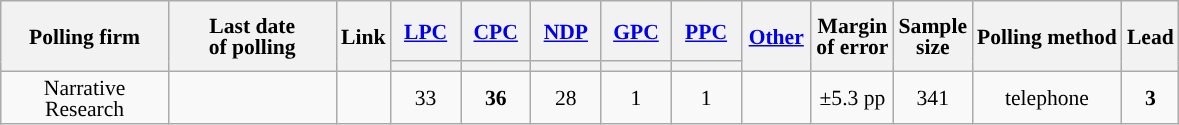<table class="wikitable sortable mw-datatable" style="text-align:center;font-size:90%;line-height:14px;">
<tr style="height:40px;">
<th style="width:105px;" rowspan="2">Polling firm</th>
<th style="width:105px;" rowspan="2">Last date<br>of polling</th>
<th rowspan="2">Link</th>
<th class="unsortable" style="width:40px;"><a href='#'>LPC</a></th>
<th class="unsortable" style="width:40px;"><a href='#'>CPC</a></th>
<th class="unsortable" style="width:40px;"><a href='#'>NDP</a></th>
<th class="unsortable" style="width:40px;"><a href='#'>GPC</a></th>
<th class="unsortable" style="width:40px;"><a href='#'>PPC</a></th>
<th rowspan="2" style="width:40px"><a href='#'>Other</a></th>
<th rowspan="2">Margin<br>of error</th>
<th rowspan="2">Sample<br>size</th>
<th rowspan="2">Polling method</th>
<th rowspan="2">Lead</th>
</tr>
<tr>
<th style="background:"></th>
<th style="background:"></th>
<th style="background:"></th>
<th style="background:"></th>
<th style="background:"></th>
</tr>
<tr>
<td>Narrative Research</td>
<td></td>
<td></td>
<td>33</td>
<td><strong>36</strong></td>
<td>28</td>
<td>1</td>
<td>1</td>
<td></td>
<td>±5.3 pp</td>
<td>341</td>
<td>telephone</td>
<td><strong>3</strong></td>
</tr>
</table>
